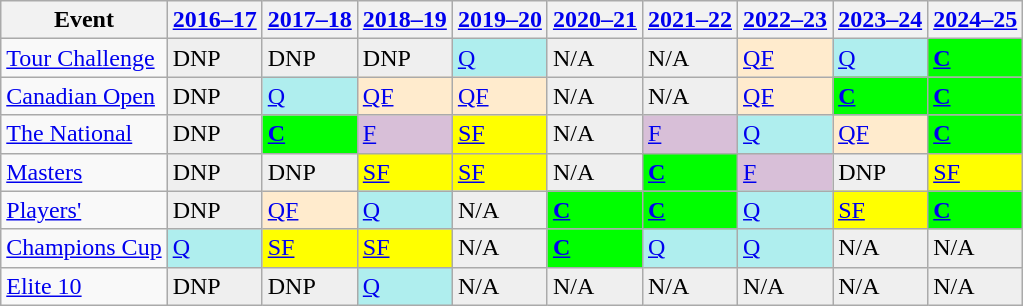<table class="wikitable" border="1">
<tr>
<th>Event</th>
<th><a href='#'>2016–17</a></th>
<th><a href='#'>2017–18</a></th>
<th><a href='#'>2018–19</a></th>
<th><a href='#'>2019–20</a></th>
<th><a href='#'>2020–21</a></th>
<th><a href='#'>2021–22</a></th>
<th><a href='#'>2022–23</a></th>
<th><a href='#'>2023–24</a></th>
<th><a href='#'>2024–25</a></th>
</tr>
<tr>
<td><a href='#'>Tour Challenge</a></td>
<td style="background:#EFEFEF;">DNP</td>
<td style="background:#EFEFEF;">DNP</td>
<td style="background:#EFEFEF;">DNP</td>
<td style="background:#afeeee;"><a href='#'>Q</a></td>
<td style="background:#EFEFEF;">N/A</td>
<td style="background:#EFEFEF;">N/A</td>
<td style="background:#ffebcd;"><a href='#'>QF</a></td>
<td style="background:#afeeee;"><a href='#'>Q</a></td>
<td style="background:#0f0;"><strong><a href='#'>C</a></strong></td>
</tr>
<tr>
<td><a href='#'>Canadian Open</a></td>
<td style="background:#EFEFEF;">DNP</td>
<td style="background:#afeeee;"><a href='#'>Q</a></td>
<td style="background:#ffebcd;"><a href='#'>QF</a></td>
<td style="background:#ffebcd;"><a href='#'>QF</a></td>
<td style="background:#EFEFEF;">N/A</td>
<td style="background:#EFEFEF;">N/A</td>
<td style="background:#ffebcd;"><a href='#'>QF</a></td>
<td style="background:#0f0;"><strong><a href='#'>C</a></strong></td>
<td style="background:#0f0;"><strong><a href='#'>C</a></strong></td>
</tr>
<tr>
<td><a href='#'>The National</a></td>
<td style="background:#EFEFEF;">DNP</td>
<td style="background:#0f0;"><strong><a href='#'>C</a></strong></td>
<td style="background:#D8BFD8;"><a href='#'>F</a></td>
<td style="background:yellow;"><a href='#'>SF</a></td>
<td style="background:#EFEFEF;">N/A</td>
<td style="background:#D8BFD8;"><a href='#'>F</a></td>
<td style="background:#afeeee;"><a href='#'>Q</a></td>
<td style="background:#ffebcd;"><a href='#'>QF</a></td>
<td style="background:#0f0;"><strong><a href='#'>C</a></strong></td>
</tr>
<tr>
<td><a href='#'>Masters</a></td>
<td style="background:#EFEFEF;">DNP</td>
<td style="background:#EFEFEF;">DNP</td>
<td style="background:yellow;"><a href='#'>SF</a></td>
<td style="background:yellow;"><a href='#'>SF</a></td>
<td style="background:#EFEFEF;">N/A</td>
<td style="background:#0f0;"><strong><a href='#'>C</a></strong></td>
<td style="background:#D8BFD8;"><a href='#'>F</a></td>
<td style="background:#EFEFEF;">DNP</td>
<td style="background:yellow;"><a href='#'>SF</a></td>
</tr>
<tr>
<td><a href='#'>Players'</a></td>
<td style="background:#EFEFEF;">DNP</td>
<td style="background:#ffebcd;"><a href='#'>QF</a></td>
<td style="background:#afeeee;"><a href='#'>Q</a></td>
<td style="background:#EFEFEF;">N/A</td>
<td style="background:#0f0;"><strong><a href='#'>C</a></strong></td>
<td style="background:#0f0;"><strong><a href='#'>C</a></strong></td>
<td style="background:#afeeee;"><a href='#'>Q</a></td>
<td style="background:yellow;"><a href='#'>SF</a></td>
<td style="background:#0f0;"><strong><a href='#'>C</a></strong></td>
</tr>
<tr>
<td><a href='#'>Champions Cup</a></td>
<td style="background:#afeeee;"><a href='#'>Q</a></td>
<td style="background:yellow;"><a href='#'>SF</a></td>
<td style="background:yellow;"><a href='#'>SF</a></td>
<td style="background:#EFEFEF;">N/A</td>
<td style="background:#0f0;"><strong><a href='#'>C</a></strong></td>
<td style="background:#afeeee;"><a href='#'>Q</a></td>
<td style="background:#afeeee;"><a href='#'>Q</a></td>
<td style="background:#EFEFEF;">N/A</td>
<td style="background:#EFEFEF;">N/A</td>
</tr>
<tr>
<td><a href='#'>Elite 10</a></td>
<td style="background:#EFEFEF;">DNP</td>
<td style="background:#EFEFEF;">DNP</td>
<td style="background:#afeeee;"><a href='#'>Q</a></td>
<td style="background:#EFEFEF;">N/A</td>
<td style="background:#EFEFEF;">N/A</td>
<td style="background:#EFEFEF;">N/A</td>
<td style="background:#EFEFEF;">N/A</td>
<td style="background:#EFEFEF;">N/A</td>
<td style="background:#EFEFEF;">N/A</td>
</tr>
</table>
